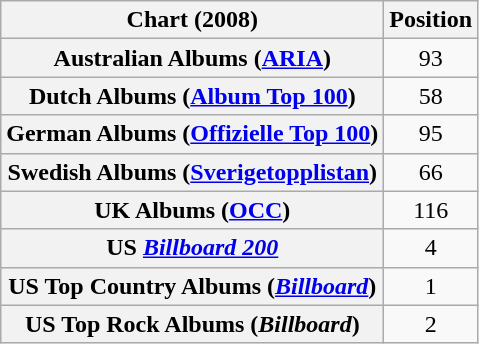<table class="wikitable sortable plainrowheaders" style="text-align:center">
<tr>
<th scope="col">Chart (2008)</th>
<th scope="col">Position</th>
</tr>
<tr>
<th scope="row">Australian Albums (<a href='#'>ARIA</a>)</th>
<td>93</td>
</tr>
<tr>
<th scope="row">Dutch Albums (<a href='#'>Album Top 100</a>)</th>
<td>58</td>
</tr>
<tr>
<th scope="row">German Albums (<a href='#'>Offizielle Top 100</a>)</th>
<td>95</td>
</tr>
<tr>
<th scope="row">Swedish Albums (<a href='#'>Sverigetopplistan</a>)</th>
<td>66</td>
</tr>
<tr>
<th scope="row">UK Albums (<a href='#'>OCC</a>)</th>
<td>116</td>
</tr>
<tr>
<th scope="row">US <em><a href='#'>Billboard 200</a></em></th>
<td>4</td>
</tr>
<tr>
<th scope="row">US Top Country Albums (<em><a href='#'>Billboard</a></em>)</th>
<td>1</td>
</tr>
<tr>
<th scope="row">US Top Rock Albums (<em>Billboard</em>)</th>
<td>2</td>
</tr>
</table>
